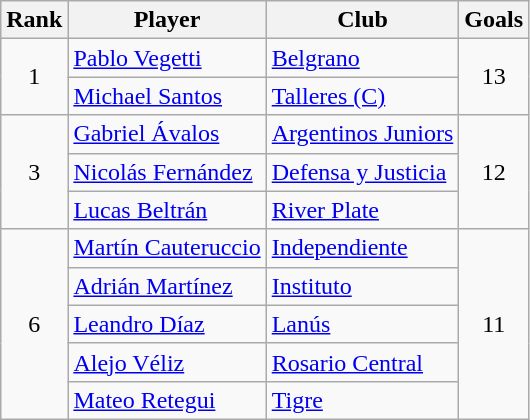<table class="wikitable" border="1">
<tr>
<th>Rank</th>
<th>Player</th>
<th>Club</th>
<th>Goals</th>
</tr>
<tr>
<td align=center rowspan=2>1</td>
<td> <a href='#'>Pablo Vegetti</a></td>
<td><a href='#'>Belgrano</a></td>
<td align=center rowspan=2>13</td>
</tr>
<tr>
<td> <a href='#'>Michael Santos</a></td>
<td><a href='#'>Talleres (C)</a></td>
</tr>
<tr>
<td align=center rowspan=3>3</td>
<td> <a href='#'>Gabriel Ávalos</a></td>
<td><a href='#'>Argentinos Juniors</a></td>
<td align=center rowspan=3>12</td>
</tr>
<tr>
<td> <a href='#'>Nicolás Fernández</a></td>
<td><a href='#'>Defensa y Justicia</a></td>
</tr>
<tr>
<td> <a href='#'>Lucas Beltrán</a></td>
<td><a href='#'>River Plate</a></td>
</tr>
<tr>
<td align=center rowspan=5>6</td>
<td> <a href='#'>Martín Cauteruccio</a></td>
<td><a href='#'>Independiente</a></td>
<td align=center rowspan=5>11</td>
</tr>
<tr>
<td> <a href='#'>Adrián Martínez</a></td>
<td><a href='#'>Instituto</a></td>
</tr>
<tr>
<td> <a href='#'>Leandro Díaz</a></td>
<td><a href='#'>Lanús</a></td>
</tr>
<tr>
<td> <a href='#'>Alejo Véliz</a></td>
<td><a href='#'>Rosario Central</a></td>
</tr>
<tr>
<td> <a href='#'>Mateo Retegui</a></td>
<td><a href='#'>Tigre</a></td>
</tr>
</table>
